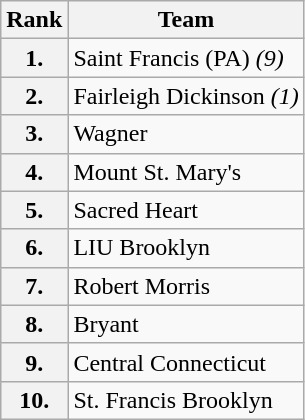<table class="wikitable">
<tr>
<th>Rank</th>
<th>Team</th>
</tr>
<tr>
<th>1.</th>
<td>Saint Francis (PA) <em>(9)</em></td>
</tr>
<tr>
<th>2.</th>
<td>Fairleigh Dickinson <em>(1)</em></td>
</tr>
<tr>
<th>3.</th>
<td>Wagner</td>
</tr>
<tr>
<th>4.</th>
<td>Mount St. Mary's</td>
</tr>
<tr>
<th>5.</th>
<td>Sacred Heart</td>
</tr>
<tr>
<th>6.</th>
<td>LIU Brooklyn</td>
</tr>
<tr>
<th>7.</th>
<td>Robert Morris</td>
</tr>
<tr>
<th>8.</th>
<td>Bryant</td>
</tr>
<tr>
<th>9.</th>
<td>Central Connecticut</td>
</tr>
<tr>
<th>10.</th>
<td>St. Francis Brooklyn</td>
</tr>
</table>
